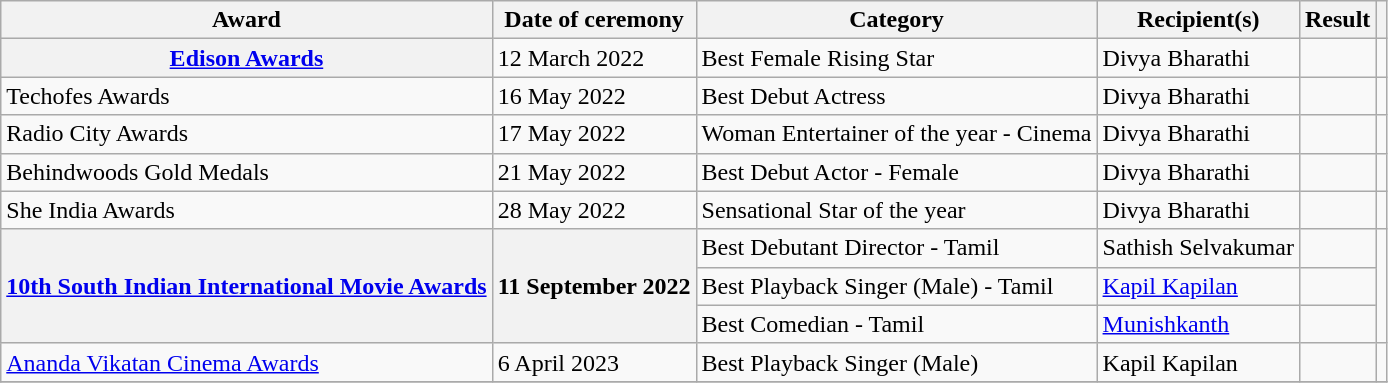<table class="wikitable plainrowheaders sortable">
<tr>
<th scope="col">Award</th>
<th scope="col">Date of ceremony</th>
<th scope="col">Category</th>
<th scope="col">Recipient(s)</th>
<th scope="col">Result</th>
<th scope="col" class="unsortable"></th>
</tr>
<tr>
<th scope="row"><a href='#'>Edison Awards</a></th>
<td>12 March 2022</td>
<td>Best Female Rising Star</td>
<td>Divya Bharathi</td>
<td></td>
<td></td>
</tr>
<tr>
<td>Techofes Awards</td>
<td>16 May 2022</td>
<td>Best Debut Actress</td>
<td>Divya Bharathi</td>
<td></td>
<td></td>
</tr>
<tr>
<td>Radio City Awards</td>
<td>17 May 2022</td>
<td>Woman Entertainer of the year - Cinema</td>
<td>Divya Bharathi</td>
<td></td>
<td></td>
</tr>
<tr>
<td>Behindwoods Gold Medals</td>
<td>21 May 2022</td>
<td>Best Debut Actor - Female</td>
<td>Divya Bharathi</td>
<td></td>
<td></td>
</tr>
<tr>
<td>She India Awards</td>
<td>28 May 2022</td>
<td>Sensational Star of the year</td>
<td>Divya Bharathi</td>
<td></td>
</tr>
<tr>
<th rowspan="3" scope="row"><a href='#'>10th South Indian International Movie Awards</a></th>
<th rowspan="3" scope="row">11 September 2022</th>
<td>Best Debutant Director - Tamil</td>
<td>Sathish Selvakumar</td>
<td></td>
<td rowspan="3"></td>
</tr>
<tr>
<td>Best Playback Singer (Male) - Tamil</td>
<td><a href='#'>Kapil Kapilan</a></td>
<td></td>
</tr>
<tr>
<td>Best Comedian - Tamil</td>
<td><a href='#'>Munishkanth</a></td>
<td></td>
</tr>
<tr>
<td><a href='#'>Ananda Vikatan Cinema Awards</a></td>
<td>6 April 2023</td>
<td>Best Playback Singer (Male)</td>
<td>Kapil Kapilan</td>
<td></td>
<td></td>
</tr>
<tr>
</tr>
</table>
